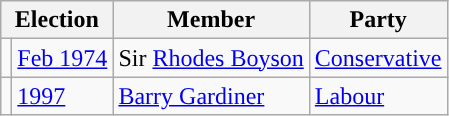<table class="wikitable">
<tr>
<th colspan="2">Election</th>
<th>Member</th>
<th>Party</th>
</tr>
<tr>
<td style="color:inherit;background-color: "></td>
<td><a href='#'>Feb 1974</a></td>
<td>Sir <a href='#'>Rhodes Boyson</a></td>
<td><a href='#'>Conservative</a></td>
</tr>
<tr>
<td style="color:inherit;background-color: "></td>
<td><a href='#'>1997</a></td>
<td><a href='#'>Barry Gardiner</a></td>
<td><a href='#'>Labour</a></td>
</tr>
</table>
